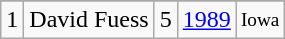<table class="wikitable">
<tr>
</tr>
<tr>
<td>1</td>
<td>David Fuess</td>
<td>5</td>
<td><a href='#'>1989</a></td>
<td style="font-size:80%;">Iowa</td>
</tr>
</table>
